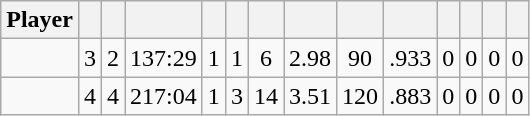<table class="wikitable sortable" style="text-align:center;">
<tr>
<th>Player</th>
<th></th>
<th></th>
<th></th>
<th></th>
<th></th>
<th></th>
<th></th>
<th></th>
<th></th>
<th></th>
<th></th>
<th></th>
<th></th>
</tr>
<tr>
<td></td>
<td>3</td>
<td>2</td>
<td>137:29</td>
<td>1</td>
<td>1</td>
<td>6</td>
<td>2.98</td>
<td>90</td>
<td>.933</td>
<td>0</td>
<td>0</td>
<td>0</td>
<td>0</td>
</tr>
<tr>
<td></td>
<td>4</td>
<td>4</td>
<td>217:04</td>
<td>1</td>
<td>3</td>
<td>14</td>
<td>3.51</td>
<td>120</td>
<td>.883</td>
<td>0</td>
<td>0</td>
<td>0</td>
<td>0</td>
</tr>
</table>
